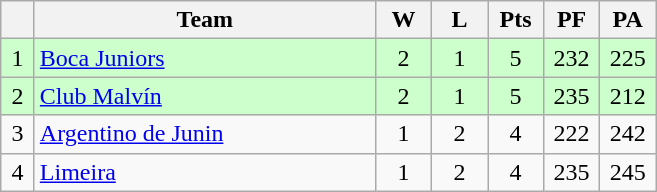<table class="wikitable" style="text-align: center;">
<tr>
<th width=15></th>
<th width=220>Team</th>
<th width=30>W</th>
<th width=30>L</th>
<th width=30>Pts</th>
<th width=30>PF</th>
<th width=30>PA</th>
</tr>
<tr style="background:#cfc;">
<td>1</td>
<td align="left"> <a href='#'>Boca Juniors</a></td>
<td>2</td>
<td>1</td>
<td>5</td>
<td>232</td>
<td>225</td>
</tr>
<tr style="background:#cfc;">
<td>2</td>
<td align="left"> <a href='#'>Club Malvín</a></td>
<td>2</td>
<td>1</td>
<td>5</td>
<td>235</td>
<td>212</td>
</tr>
<tr>
<td>3</td>
<td align="left"> <a href='#'>Argentino de Junin</a></td>
<td>1</td>
<td>2</td>
<td>4</td>
<td>222</td>
<td>242</td>
</tr>
<tr>
<td>4</td>
<td align="left"> <a href='#'>Limeira</a></td>
<td>1</td>
<td>2</td>
<td>4</td>
<td>235</td>
<td>245</td>
</tr>
</table>
